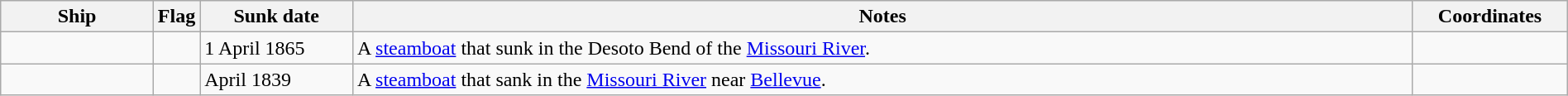<table class=wikitable | style = "width:100%">
<tr>
<th style="width:10%">Ship</th>
<th>Flag</th>
<th style="width:10%">Sunk date</th>
<th style="width:70%">Notes</th>
<th style="width:10%">Coordinates</th>
</tr>
<tr>
<td></td>
<td></td>
<td>1 April 1865</td>
<td>A <a href='#'>steamboat</a> that sunk in the Desoto Bend of the <a href='#'>Missouri River</a>.</td>
<td></td>
</tr>
<tr>
<td></td>
<td></td>
<td>April 1839</td>
<td>A <a href='#'>steamboat</a> that sank in the <a href='#'>Missouri River</a> near <a href='#'>Bellevue</a>.</td>
<td></td>
</tr>
</table>
